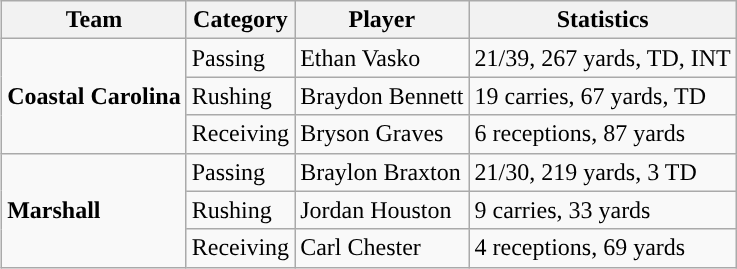<table class="wikitable" style="float: right;">
<tr>
<th>Team</th>
<th>Category</th>
<th>Player</th>
<th>Statistics</th>
</tr>
<tr>
<td rowspan=3><strong>Coastal Carolina</strong></td>
<td>Passing</td>
<td>Ethan Vasko</td>
<td>21/39, 267 yards, TD, INT</td>
</tr>
<tr>
<td>Rushing</td>
<td>Braydon Bennett</td>
<td>19 carries, 67 yards, TD</td>
</tr>
<tr>
<td>Receiving</td>
<td>Bryson Graves</td>
<td>6 receptions, 87 yards</td>
</tr>
<tr>
<td rowspan=3><strong>Marshall</strong></td>
<td>Passing</td>
<td>Braylon Braxton</td>
<td>21/30, 219 yards, 3 TD</td>
</tr>
<tr>
<td>Rushing</td>
<td>Jordan Houston</td>
<td>9 carries, 33 yards</td>
</tr>
<tr>
<td>Receiving</td>
<td>Carl Chester</td>
<td>4 receptions, 69 yards</td>
</tr>
</table>
